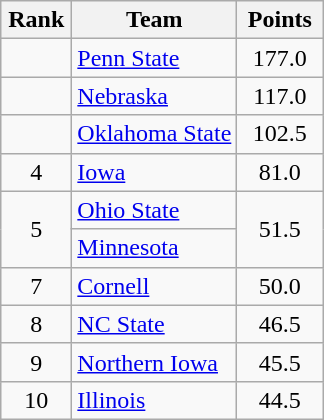<table class="wikitable" style="text-align:center">
<tr>
<th width="40">Rank</th>
<th>Team</th>
<th width="50">Points</th>
</tr>
<tr>
<td></td>
<td align="left"><a href='#'>Penn State</a></td>
<td>177.0</td>
</tr>
<tr>
<td></td>
<td align="left"><a href='#'>Nebraska</a></td>
<td>117.0</td>
</tr>
<tr>
<td></td>
<td align="left"><a href='#'>Oklahoma State</a></td>
<td>102.5</td>
</tr>
<tr>
<td>4</td>
<td align="left"><a href='#'>Iowa</a></td>
<td>81.0</td>
</tr>
<tr>
<td rowspan="2">5</td>
<td align="left"><a href='#'>Ohio State</a></td>
<td rowspan="2">51.5</td>
</tr>
<tr>
<td align="left"><a href='#'>Minnesota</a></td>
</tr>
<tr>
<td>7</td>
<td align="left"><a href='#'>Cornell</a></td>
<td>50.0</td>
</tr>
<tr>
<td>8</td>
<td align="left"><a href='#'>NC State</a></td>
<td>46.5</td>
</tr>
<tr>
<td>9</td>
<td align="left"><a href='#'>Northern Iowa</a></td>
<td>45.5</td>
</tr>
<tr>
<td>10</td>
<td align="left"><a href='#'>Illinois</a></td>
<td>44.5</td>
</tr>
</table>
